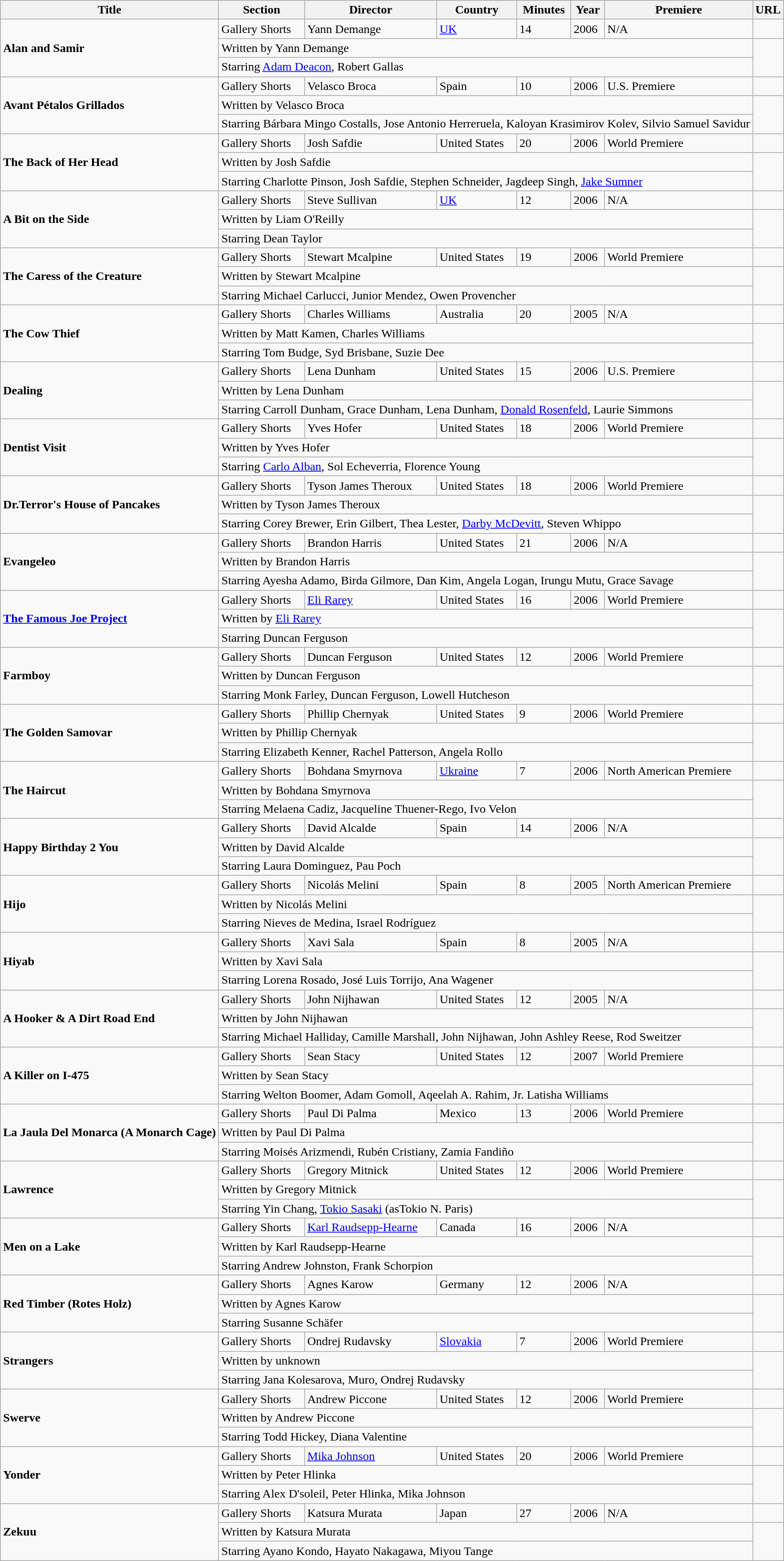<table class="wikitable" style="text-align:left" div style="font-size:85%">
<tr bgcolor="#ffffff">
<th>Title</th>
<th>Section</th>
<th>Director</th>
<th>Country</th>
<th>Minutes</th>
<th>Year</th>
<th>Premiere</th>
<th>URL</th>
</tr>
<tr>
<td rowspan="3"><strong>Alan and Samir</strong></td>
<td>Gallery Shorts</td>
<td>Yann Demange</td>
<td><a href='#'>UK</a></td>
<td>14</td>
<td>2006</td>
<td>N/A</td>
<td></td>
</tr>
<tr>
<td colspan="6">Written by Yann Demange</td>
</tr>
<tr>
<td colspan="6">Starring <a href='#'>Adam Deacon</a>, Robert Gallas</td>
</tr>
<tr>
<td rowspan="3"><strong>Avant Pétalos Grillados</strong></td>
<td>Gallery Shorts</td>
<td>Velasco Broca</td>
<td>Spain</td>
<td>10</td>
<td>2006</td>
<td>U.S. Premiere</td>
<td></td>
</tr>
<tr>
<td colspan="6">Written by Velasco Broca</td>
</tr>
<tr>
<td colspan="6">Starring Bárbara Mingo Costalls, Jose Antonio Herreruela, Kaloyan Krasimirov Kolev, Silvio Samuel Savidur</td>
</tr>
<tr>
<td rowspan="3"><strong>The Back of Her Head</strong></td>
<td>Gallery Shorts</td>
<td>Josh Safdie</td>
<td>United States</td>
<td>20</td>
<td>2006</td>
<td>World Premiere</td>
<td></td>
</tr>
<tr>
<td colspan="6">Written by Josh Safdie</td>
</tr>
<tr>
<td colspan="6">Starring Charlotte Pinson, Josh Safdie, Stephen Schneider, Jagdeep Singh, <a href='#'>Jake Sumner</a></td>
</tr>
<tr>
<td rowspan="3"><strong>A Bit on the Side</strong></td>
<td>Gallery Shorts</td>
<td>Steve Sullivan</td>
<td><a href='#'>UK</a></td>
<td>12</td>
<td>2006</td>
<td>N/A</td>
<td></td>
</tr>
<tr>
<td colspan="6">Written by Liam O'Reilly</td>
</tr>
<tr>
<td colspan="6">Starring Dean Taylor</td>
</tr>
<tr>
<td rowspan="3"><strong>The Caress of the Creature</strong></td>
<td>Gallery Shorts</td>
<td>Stewart Mcalpine</td>
<td>United States</td>
<td>19</td>
<td>2006</td>
<td>World Premiere</td>
<td></td>
</tr>
<tr>
<td colspan="6">Written by Stewart Mcalpine</td>
</tr>
<tr>
<td colspan="6">Starring Michael Carlucci, Junior Mendez, Owen Provencher</td>
</tr>
<tr>
<td rowspan="3"><strong>The Cow Thief</strong></td>
<td>Gallery Shorts</td>
<td>Charles Williams</td>
<td>Australia</td>
<td>20</td>
<td>2005</td>
<td>N/A</td>
<td></td>
</tr>
<tr>
<td colspan="6">Written by Matt Kamen, Charles Williams</td>
</tr>
<tr>
<td colspan="6">Starring Tom Budge, Syd Brisbane, Suzie Dee</td>
</tr>
<tr>
<td rowspan="3"><strong>Dealing</strong></td>
<td>Gallery Shorts</td>
<td>Lena Dunham</td>
<td>United States</td>
<td>15</td>
<td>2006</td>
<td>U.S. Premiere</td>
<td></td>
</tr>
<tr>
<td colspan="6">Written by Lena Dunham</td>
</tr>
<tr>
<td colspan="6">Starring Carroll Dunham, Grace Dunham, Lena Dunham, <a href='#'>Donald Rosenfeld</a>, Laurie Simmons</td>
</tr>
<tr>
<td rowspan="3"><strong>Dentist Visit</strong></td>
<td>Gallery Shorts</td>
<td>Yves Hofer</td>
<td>United States</td>
<td>18</td>
<td>2006</td>
<td>World Premiere</td>
<td></td>
</tr>
<tr>
<td colspan="6">Written by Yves Hofer</td>
</tr>
<tr>
<td colspan="6">Starring <a href='#'>Carlo Alban</a>, Sol Echeverria, Florence Young</td>
</tr>
<tr>
<td rowspan="3"><strong>Dr.Terror's House of Pancakes</strong></td>
<td>Gallery Shorts</td>
<td>Tyson James Theroux</td>
<td>United States</td>
<td>18</td>
<td>2006</td>
<td>World Premiere</td>
<td></td>
</tr>
<tr>
<td colspan="6">Written by Tyson James Theroux</td>
</tr>
<tr>
<td colspan="6">Starring Corey Brewer, Erin Gilbert, Thea Lester, <a href='#'>Darby McDevitt</a>, Steven Whippo</td>
</tr>
<tr>
<td rowspan="3"><strong>Evangeleo</strong></td>
<td>Gallery Shorts</td>
<td>Brandon Harris</td>
<td>United States</td>
<td>21</td>
<td>2006</td>
<td>N/A</td>
<td></td>
</tr>
<tr>
<td colspan="6">Written by Brandon Harris</td>
</tr>
<tr>
<td colspan="6">Starring Ayesha Adamo, Birda Gilmore, Dan Kim, Angela Logan, Irungu Mutu, Grace Savage</td>
</tr>
<tr>
<td rowspan="3"><strong><a href='#'>The Famous Joe Project</a></strong></td>
<td>Gallery Shorts</td>
<td><a href='#'>Eli Rarey</a></td>
<td>United States</td>
<td>16</td>
<td>2006</td>
<td>World Premiere</td>
<td></td>
</tr>
<tr>
<td colspan="6">Written by <a href='#'>Eli Rarey</a></td>
</tr>
<tr>
<td colspan="6">Starring Duncan Ferguson</td>
</tr>
<tr>
<td rowspan="3"><strong>Farmboy</strong></td>
<td>Gallery Shorts</td>
<td>Duncan Ferguson</td>
<td>United States</td>
<td>12</td>
<td>2006</td>
<td>World Premiere</td>
<td></td>
</tr>
<tr>
<td colspan="6">Written by Duncan Ferguson</td>
</tr>
<tr>
<td colspan="6">Starring Monk Farley, Duncan Ferguson, Lowell Hutcheson</td>
</tr>
<tr>
<td rowspan="3"><strong>The Golden Samovar</strong></td>
<td>Gallery Shorts</td>
<td>Phillip Chernyak</td>
<td>United States</td>
<td>9</td>
<td>2006</td>
<td>World Premiere</td>
<td></td>
</tr>
<tr>
<td colspan="6">Written by Phillip Chernyak</td>
</tr>
<tr>
<td colspan="6">Starring Elizabeth Kenner, Rachel Patterson, Angela Rollo</td>
</tr>
<tr>
<td rowspan="3"><strong>The Haircut</strong></td>
<td>Gallery Shorts</td>
<td>Bohdana Smyrnova</td>
<td><a href='#'>Ukraine</a></td>
<td>7</td>
<td>2006</td>
<td>North American Premiere</td>
<td></td>
</tr>
<tr>
<td colspan="6">Written by Bohdana Smyrnova</td>
</tr>
<tr>
<td colspan="6">Starring Melaena Cadiz, Jacqueline Thuener-Rego, Ivo Velon</td>
</tr>
<tr>
<td rowspan="3"><strong>Happy Birthday 2 You</strong></td>
<td>Gallery Shorts</td>
<td>David Alcalde</td>
<td>Spain</td>
<td>14</td>
<td>2006</td>
<td>N/A</td>
<td></td>
</tr>
<tr>
<td colspan="6">Written by David Alcalde</td>
</tr>
<tr>
<td colspan="6">Starring Laura Dominguez, Pau Poch</td>
</tr>
<tr>
<td rowspan="3"><strong>Hijo</strong></td>
<td>Gallery Shorts</td>
<td>Nicolás Melini</td>
<td>Spain</td>
<td>8</td>
<td>2005</td>
<td>North American Premiere</td>
<td></td>
</tr>
<tr>
<td colspan="6">Written by Nicolás Melini</td>
</tr>
<tr>
<td colspan="6">Starring Nieves de Medina, Israel Rodríguez</td>
</tr>
<tr>
<td rowspan="3"><strong>Hiyab</strong></td>
<td>Gallery Shorts</td>
<td>Xavi Sala</td>
<td>Spain</td>
<td>8</td>
<td>2005</td>
<td>N/A</td>
<td></td>
</tr>
<tr>
<td colspan="6">Written by Xavi Sala</td>
</tr>
<tr>
<td colspan="6">Starring Lorena Rosado, José Luis Torrijo, Ana Wagener</td>
</tr>
<tr>
<td rowspan="3"><strong>A Hooker & A Dirt Road End</strong></td>
<td>Gallery Shorts</td>
<td>John Nijhawan</td>
<td>United States</td>
<td>12</td>
<td>2005</td>
<td>N/A</td>
<td></td>
</tr>
<tr>
<td colspan="6">Written by John Nijhawan</td>
</tr>
<tr>
<td colspan="6">Starring Michael Halliday, Camille Marshall, John Nijhawan, John Ashley Reese, Rod Sweitzer</td>
</tr>
<tr>
<td rowspan="3"><strong>A Killer on I-475</strong></td>
<td>Gallery Shorts</td>
<td>Sean Stacy</td>
<td>United States</td>
<td>12</td>
<td>2007</td>
<td>World Premiere</td>
<td></td>
</tr>
<tr>
<td colspan="6">Written by Sean Stacy</td>
</tr>
<tr>
<td colspan="6">Starring Welton Boomer, Adam Gomoll, Aqeelah A. Rahim, Jr. Latisha Williams</td>
</tr>
<tr>
<td rowspan="3"><strong>La Jaula Del Monarca (A Monarch Cage)</strong></td>
<td>Gallery Shorts</td>
<td>Paul Di Palma</td>
<td>Mexico</td>
<td>13</td>
<td>2006</td>
<td>World Premiere</td>
<td></td>
</tr>
<tr>
<td colspan="6">Written by Paul Di Palma</td>
</tr>
<tr>
<td colspan="6">Starring Moisés Arizmendi, Rubén Cristiany, Zamia Fandiño</td>
</tr>
<tr>
<td rowspan="3"><strong>Lawrence</strong></td>
<td>Gallery Shorts</td>
<td>Gregory Mitnick</td>
<td>United States</td>
<td>12</td>
<td>2006</td>
<td>World Premiere</td>
<td></td>
</tr>
<tr>
<td colspan="6">Written by Gregory Mitnick</td>
</tr>
<tr>
<td colspan="6">Starring Yin Chang, <a href='#'>Tokio Sasaki</a> (asTokio N. Paris)</td>
</tr>
<tr>
<td rowspan="3"><strong>Men on a Lake</strong></td>
<td>Gallery Shorts</td>
<td><a href='#'>Karl Raudsepp-Hearne</a></td>
<td>Canada</td>
<td>16</td>
<td>2006</td>
<td>N/A</td>
<td></td>
</tr>
<tr>
<td colspan="6">Written by Karl Raudsepp-Hearne</td>
</tr>
<tr>
<td colspan="6">Starring Andrew Johnston, Frank Schorpion</td>
</tr>
<tr>
<td rowspan="3"><strong>Red Timber (Rotes Holz)</strong></td>
<td>Gallery Shorts</td>
<td>Agnes Karow</td>
<td>Germany</td>
<td>12</td>
<td>2006</td>
<td>N/A</td>
<td></td>
</tr>
<tr>
<td colspan="6">Written by Agnes Karow</td>
</tr>
<tr>
<td colspan="6">Starring Susanne Schäfer</td>
</tr>
<tr>
<td rowspan="3"><strong>Strangers</strong></td>
<td>Gallery Shorts</td>
<td>Ondrej Rudavsky</td>
<td><a href='#'>Slovakia</a></td>
<td>7</td>
<td>2006</td>
<td>World Premiere</td>
<td></td>
</tr>
<tr>
<td colspan="6">Written by unknown</td>
</tr>
<tr>
<td colspan="6">Starring Jana Kolesarova, Muro, Ondrej Rudavsky</td>
</tr>
<tr>
<td rowspan="3"><strong>Swerve</strong></td>
<td>Gallery Shorts</td>
<td>Andrew Piccone</td>
<td>United States</td>
<td>12</td>
<td>2006</td>
<td>World Premiere</td>
<td></td>
</tr>
<tr>
<td colspan="6">Written by Andrew Piccone</td>
</tr>
<tr>
<td colspan="6">Starring Todd Hickey, Diana Valentine</td>
</tr>
<tr>
<td rowspan="3"><strong>Yonder</strong></td>
<td>Gallery Shorts</td>
<td><a href='#'>Mika Johnson</a></td>
<td>United States</td>
<td>20</td>
<td>2006</td>
<td>World Premiere</td>
<td></td>
</tr>
<tr>
<td colspan="6">Written by Peter Hlinka</td>
</tr>
<tr>
<td colspan="6">Starring Alex D'soleil, Peter Hlinka, Mika Johnson</td>
</tr>
<tr>
<td rowspan="3"><strong>Zekuu</strong></td>
<td>Gallery Shorts</td>
<td>Katsura Murata</td>
<td>Japan</td>
<td>27</td>
<td>2006</td>
<td>N/A</td>
<td></td>
</tr>
<tr>
<td colspan="6">Written by Katsura Murata</td>
</tr>
<tr>
<td colspan="6">Starring Ayano Kondo, Hayato Nakagawa, Miyou Tange</td>
</tr>
</table>
